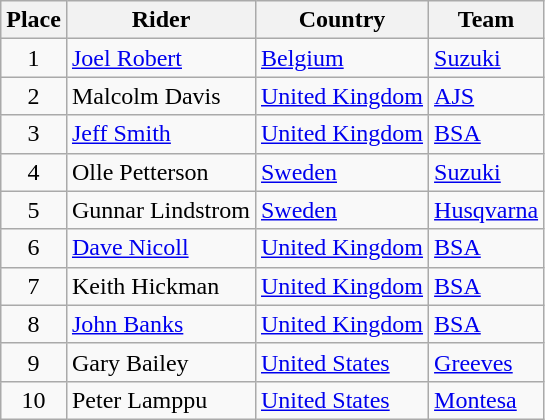<table class="wikitable">
<tr>
<th>Place</th>
<th>Rider</th>
<th>Country</th>
<th>Team</th>
</tr>
<tr>
<td align="center">1</td>
<td> <a href='#'>Joel Robert</a></td>
<td><a href='#'>Belgium</a></td>
<td><a href='#'>Suzuki</a></td>
</tr>
<tr>
<td align="center">2</td>
<td> Malcolm Davis</td>
<td><a href='#'>United Kingdom</a></td>
<td><a href='#'>AJS</a></td>
</tr>
<tr>
<td align="center">3</td>
<td> <a href='#'>Jeff Smith</a></td>
<td><a href='#'>United Kingdom</a></td>
<td><a href='#'>BSA</a></td>
</tr>
<tr>
<td align="center">4</td>
<td> Olle Petterson</td>
<td><a href='#'>Sweden</a></td>
<td><a href='#'>Suzuki</a></td>
</tr>
<tr>
<td align="center">5</td>
<td> Gunnar Lindstrom</td>
<td><a href='#'>Sweden</a></td>
<td><a href='#'>Husqvarna</a></td>
</tr>
<tr>
<td align="center">6</td>
<td> <a href='#'>Dave Nicoll</a></td>
<td><a href='#'>United Kingdom</a></td>
<td><a href='#'>BSA</a></td>
</tr>
<tr>
<td align="center">7</td>
<td> Keith Hickman</td>
<td><a href='#'>United Kingdom</a></td>
<td><a href='#'>BSA</a></td>
</tr>
<tr>
<td align="center">8</td>
<td> <a href='#'>John Banks</a></td>
<td><a href='#'>United Kingdom</a></td>
<td><a href='#'>BSA</a></td>
</tr>
<tr>
<td align="center">9</td>
<td> Gary Bailey</td>
<td><a href='#'>United States</a></td>
<td><a href='#'>Greeves</a></td>
</tr>
<tr>
<td align="center">10</td>
<td> Peter Lamppu</td>
<td><a href='#'>United States</a></td>
<td><a href='#'>Montesa</a></td>
</tr>
</table>
